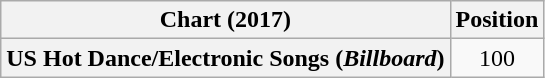<table class="wikitable plainrowheaders" style="text-align:center">
<tr>
<th scope="col">Chart (2017)</th>
<th scope="col">Position</th>
</tr>
<tr>
<th scope="row">US Hot Dance/Electronic Songs (<em>Billboard</em>)</th>
<td>100</td>
</tr>
</table>
